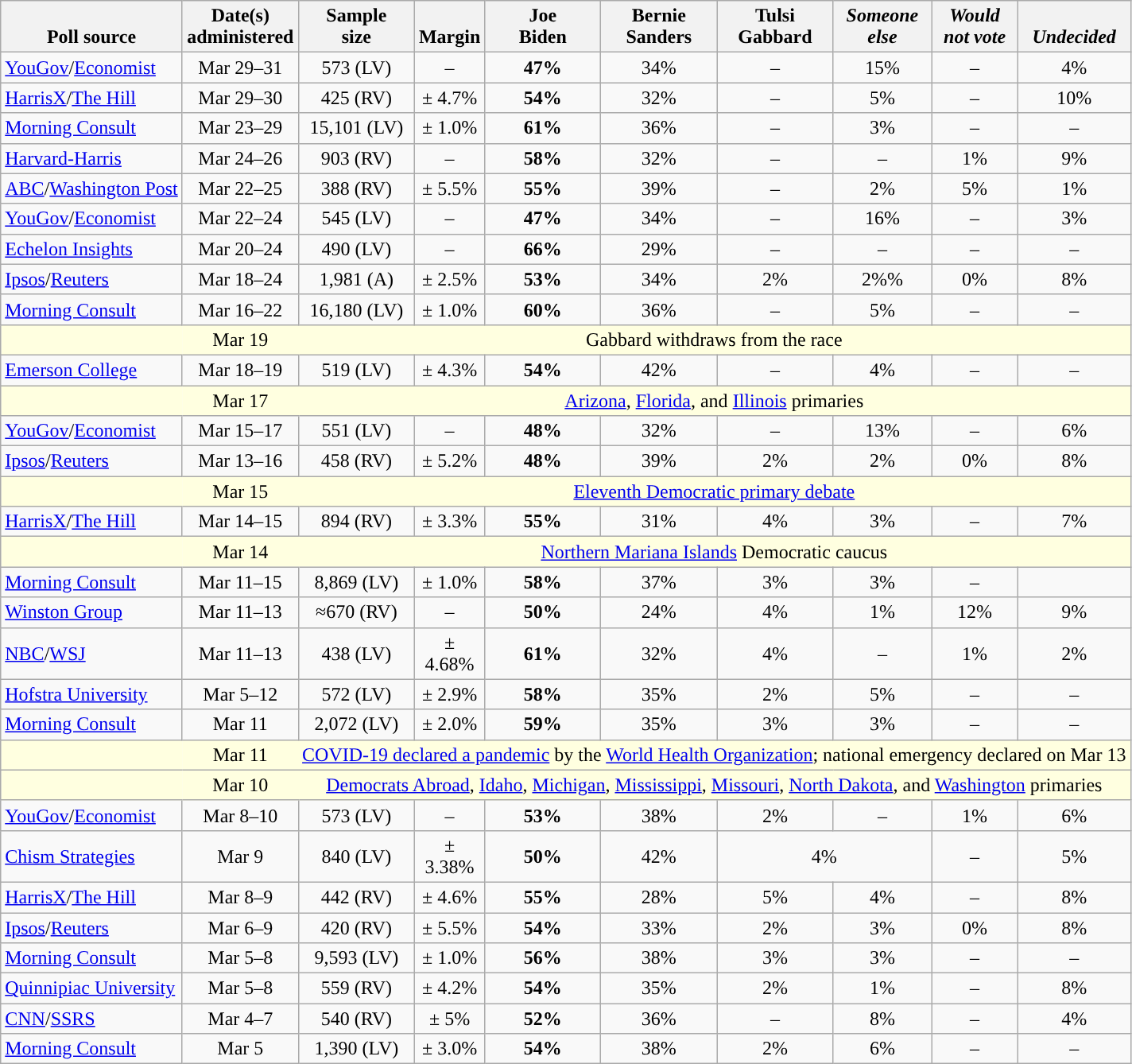<table class="wikitable sortable" style="text-align:center;">
<tr valign=bottom>
<th>Poll source</th>
<th style="width:90px;">Date(s)<br>administered</th>
<th style="width:90px;">Sample<br>size</th>
<th style="width:50px;">Margin<br></th>
<th style="width:90px;">Joe <br> Biden</th>
<th style="width:90px;">Bernie <br> Sanders</th>
<th style="width:90px;">Tulsi <br> Gabbard</th>
<th><em>Someone <br> else</em></th>
<th><em>Would <br> not vote</em></th>
<th><em>Undecided</em></th>
</tr>
<tr>
<td style="text-align:left;"><a href='#'>YouGov</a>/<a href='#'>Economist</a></td>
<td>Mar 29–31</td>
<td>573 (LV)</td>
<td>–</td>
<td><strong>47%</strong></td>
<td>34%</td>
<td>–</td>
<td>15%</td>
<td>–</td>
<td>4%</td>
</tr>
<tr>
<td style="text-align:left;"><a href='#'>HarrisX</a>/<a href='#'>The Hill</a></td>
<td>Mar 29–30</td>
<td>425 (RV)</td>
<td>± 4.7%</td>
<td><strong>54%</strong></td>
<td>32%</td>
<td>–</td>
<td>5%</td>
<td>–</td>
<td>10%</td>
</tr>
<tr>
<td style="text-align:left;"><a href='#'>Morning Consult</a></td>
<td>Mar 23–29</td>
<td>15,101 (LV)</td>
<td>± 1.0%</td>
<td><strong>61%</strong></td>
<td>36%</td>
<td>–</td>
<td>3%</td>
<td>–</td>
<td>–</td>
</tr>
<tr>
<td style="text-align:left;"><a href='#'>Harvard-Harris</a></td>
<td>Mar 24–26</td>
<td>903 (RV)</td>
<td>–</td>
<td><strong>58%</strong></td>
<td>32%</td>
<td>–</td>
<td>–</td>
<td>1%</td>
<td>9%</td>
</tr>
<tr>
<td style="text-align:left;"><a href='#'>ABC</a>/<a href='#'>Washington Post</a></td>
<td>Mar 22–25</td>
<td>388 (RV)</td>
<td>± 5.5%</td>
<td><strong>55%</strong></td>
<td>39%</td>
<td>–</td>
<td>2%</td>
<td>5%</td>
<td>1%</td>
</tr>
<tr>
<td style="text-align:left;"><a href='#'>YouGov</a>/<a href='#'>Economist</a></td>
<td>Mar 22–24</td>
<td>545 (LV)</td>
<td>–</td>
<td><strong>47%</strong></td>
<td>34%</td>
<td>–</td>
<td>16%</td>
<td>–</td>
<td>3%</td>
</tr>
<tr>
<td style="text-align:left;"><a href='#'>Echelon Insights</a></td>
<td>Mar 20–24</td>
<td>490 (LV)</td>
<td>–</td>
<td><strong>66%</strong></td>
<td>29%</td>
<td>–</td>
<td>–</td>
<td>–</td>
<td>–</td>
</tr>
<tr>
<td style="text-align:left;"><a href='#'>Ipsos</a>/<a href='#'>Reuters</a></td>
<td>Mar 18–24</td>
<td>1,981 (A)</td>
<td>± 2.5%</td>
<td><strong>53%</strong></td>
<td>34%</td>
<td>2%</td>
<td>2%%</td>
<td>0%</td>
<td>8%</td>
</tr>
<tr>
<td style="text-align:left;"><a href='#'>Morning Consult</a></td>
<td>Mar 16–22</td>
<td>16,180 (LV)</td>
<td>± 1.0%</td>
<td><strong>60%</strong></td>
<td>36%</td>
<td>–</td>
<td>5%</td>
<td>–</td>
<td>–</td>
</tr>
<tr style="background:lightyellow;">
<td style="border-right-style:hidden;"></td>
<td style="border-right-style:hidden;">Mar 19</td>
<td colspan="10">Gabbard withdraws from the race</td>
</tr>
<tr>
<td style="text-align:left;"><a href='#'>Emerson College</a></td>
<td>Mar 18–19</td>
<td>519 (LV)</td>
<td>± 4.3%</td>
<td><strong>54%</strong></td>
<td>42%</td>
<td>–</td>
<td>4%</td>
<td>–</td>
<td>–</td>
</tr>
<tr style="background:lightyellow;">
<td style="border-right-style:hidden;"></td>
<td style="border-right-style:hidden;">Mar 17</td>
<td colspan="10"><a href='#'>Arizona</a>, <a href='#'>Florida</a>, and <a href='#'>Illinois</a> primaries</td>
</tr>
<tr>
<td style="text-align:left;"><a href='#'>YouGov</a>/<a href='#'>Economist</a></td>
<td>Mar 15–17</td>
<td>551 (LV)</td>
<td>–</td>
<td><strong>48%</strong></td>
<td>32%</td>
<td>–</td>
<td>13%</td>
<td>–</td>
<td>6%</td>
</tr>
<tr>
<td style="text-align:left;"><a href='#'>Ipsos</a>/<a href='#'>Reuters</a></td>
<td>Mar 13–16</td>
<td>458 (RV)</td>
<td>± 5.2%</td>
<td><strong>48%</strong></td>
<td>39%</td>
<td>2%</td>
<td>2%</td>
<td>0%</td>
<td>8%</td>
</tr>
<tr style="background:lightyellow;">
<td style="border-right-style:hidden;"></td>
<td style="border-right-style:hidden;">Mar 15</td>
<td colspan="10"><a href='#'>Eleventh Democratic primary debate</a></td>
</tr>
<tr>
<td style="text-align:left;"><a href='#'>HarrisX</a>/<a href='#'>The Hill</a></td>
<td>Mar 14–15</td>
<td>894 (RV)</td>
<td>± 3.3%</td>
<td><strong>55%</strong></td>
<td>31%</td>
<td>4%</td>
<td>3%</td>
<td>–</td>
<td>7%</td>
</tr>
<tr style="background:lightyellow;">
<td style="border-right-style:hidden;"></td>
<td style="border-right-style:hidden;">Mar 14</td>
<td colspan="10"><a href='#'>Northern Mariana Islands</a> Democratic caucus</td>
</tr>
<tr>
<td style="text-align:left;"><a href='#'>Morning Consult</a></td>
<td>Mar 11–15</td>
<td>8,869 (LV)</td>
<td>± 1.0%</td>
<td><strong>58%</strong></td>
<td>37%</td>
<td>3%</td>
<td>3%</td>
<td>–</td>
</tr>
<tr>
<td style="text-align:left;"><a href='#'>Winston Group</a></td>
<td>Mar 11–13</td>
<td>≈670 (RV)</td>
<td>–</td>
<td><strong>50%</strong></td>
<td>24%</td>
<td>4%</td>
<td>1%</td>
<td>12%</td>
<td>9%</td>
</tr>
<tr>
<td style="text-align:left;"><a href='#'>NBC</a>/<a href='#'>WSJ</a></td>
<td>Mar 11–13</td>
<td>438 (LV)</td>
<td>± 4.68%</td>
<td><strong>61%</strong></td>
<td>32%</td>
<td>4%</td>
<td>–</td>
<td>1%</td>
<td>2%</td>
</tr>
<tr>
<td style="text-align:left;"><a href='#'>Hofstra University</a></td>
<td>Mar 5–12</td>
<td>572 (LV)</td>
<td>± 2.9%</td>
<td><strong>58%</strong></td>
<td>35%</td>
<td>2%</td>
<td>5%</td>
<td>–</td>
<td>–</td>
</tr>
<tr>
<td style="text-align:left;"><a href='#'>Morning Consult</a></td>
<td>Mar 11</td>
<td>2,072 (LV)</td>
<td>± 2.0%</td>
<td><strong>59%</strong></td>
<td>35%</td>
<td>3%</td>
<td>3%</td>
<td>–</td>
<td>–</td>
</tr>
<tr style="background:lightyellow;">
<td style="border-right-style:hidden;"></td>
<td style="border-right-style:hidden;">Mar 11</td>
<td colspan="10"><a href='#'>COVID-19 declared a pandemic</a> by the <a href='#'>World Health Organization</a>; national emergency declared on Mar 13</td>
</tr>
<tr style="background:lightyellow;">
<td style="border-right-style:hidden;"></td>
<td style="border-right-style:hidden;">Mar 10</td>
<td colspan="10"><a href='#'>Democrats Abroad</a>, <a href='#'>Idaho</a>, <a href='#'>Michigan</a>, <a href='#'>Mississippi</a>, <a href='#'>Missouri</a>, <a href='#'>North Dakota</a>, and <a href='#'>Washington</a> primaries</td>
</tr>
<tr>
<td style="text-align:left;"><a href='#'>YouGov</a>/<a href='#'>Economist</a></td>
<td>Mar 8–10</td>
<td>573 (LV)</td>
<td>–</td>
<td><strong>53%</strong></td>
<td>38%</td>
<td>2%</td>
<td>–</td>
<td>1%</td>
<td>6%</td>
</tr>
<tr>
<td style="text-align:left;"><a href='#'>Chism Strategies</a></td>
<td>Mar 9</td>
<td>840 (LV)</td>
<td>± 3.38%</td>
<td><strong>50%</strong></td>
<td>42%</td>
<td colspan=2>4%</td>
<td>–</td>
<td>5%</td>
</tr>
<tr>
<td style="text-align:left;"><a href='#'>HarrisX</a>/<a href='#'>The Hill</a></td>
<td>Mar 8–9</td>
<td>442 (RV)</td>
<td>± 4.6%</td>
<td><strong>55%</strong></td>
<td>28%</td>
<td>5%</td>
<td>4%</td>
<td>–</td>
<td>8%</td>
</tr>
<tr>
<td style="text-align:left;"><a href='#'>Ipsos</a>/<a href='#'>Reuters</a></td>
<td>Mar 6–9</td>
<td>420 (RV)</td>
<td>± 5.5%</td>
<td><strong>54%</strong></td>
<td>33%</td>
<td>2%</td>
<td>3%</td>
<td>0%</td>
<td>8%</td>
</tr>
<tr>
<td style="text-align:left;"><a href='#'>Morning Consult</a></td>
<td>Mar 5–8</td>
<td>9,593 (LV)</td>
<td>± 1.0%</td>
<td><strong>56%</strong></td>
<td>38%</td>
<td>3%</td>
<td>3%</td>
<td>–</td>
<td>–</td>
</tr>
<tr>
<td style="text-align:left;"><a href='#'>Quinnipiac University</a></td>
<td>Mar 5–8</td>
<td>559 (RV)</td>
<td>± 4.2%</td>
<td><strong>54%</strong></td>
<td>35%</td>
<td>2%</td>
<td>1%</td>
<td>–</td>
<td>8%</td>
</tr>
<tr>
<td style="text-align:left;"><a href='#'>CNN</a>/<a href='#'>SSRS</a></td>
<td>Mar 4–7</td>
<td>540 (RV)</td>
<td>± 5%</td>
<td><strong>52%</strong></td>
<td>36%</td>
<td>–</td>
<td>8%</td>
<td>–</td>
<td>4%</td>
</tr>
<tr>
<td style="text-align:left;"><a href='#'>Morning Consult</a></td>
<td>Mar 5</td>
<td>1,390 (LV)</td>
<td>± 3.0%</td>
<td><strong>54%</strong></td>
<td>38%</td>
<td>2%</td>
<td>6%</td>
<td>–</td>
<td>–</td>
</tr>
</table>
